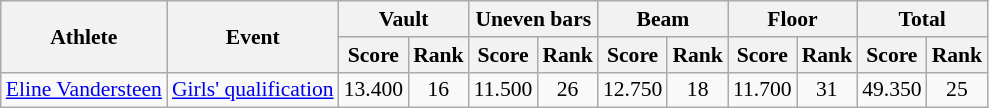<table class="wikitable" border="1" style="font-size:90%">
<tr>
<th rowspan=2>Athlete</th>
<th rowspan=2>Event</th>
<th colspan=2>Vault</th>
<th colspan=2>Uneven bars</th>
<th colspan=2>Beam</th>
<th colspan=2>Floor</th>
<th colspan=2>Total</th>
</tr>
<tr>
<th>Score</th>
<th>Rank</th>
<th>Score</th>
<th>Rank</th>
<th>Score</th>
<th>Rank</th>
<th>Score</th>
<th>Rank</th>
<th>Score</th>
<th>Rank</th>
</tr>
<tr>
<td rowspan=2><a href='#'>Eline Vandersteen</a></td>
<td><a href='#'>Girls' qualification</a></td>
<td align=center>13.400</td>
<td align=center>16</td>
<td align=center>11.500</td>
<td align=center>26</td>
<td align=center>12.750</td>
<td align=center>18</td>
<td align=center>11.700</td>
<td align=center>31</td>
<td align=center>49.350</td>
<td align=center>25</td>
</tr>
</table>
